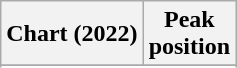<table class="wikitable plainrowheaders sortable">
<tr>
<th>Chart (2022)</th>
<th>Peak<br>position</th>
</tr>
<tr>
</tr>
<tr>
</tr>
</table>
